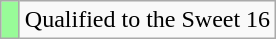<table class=wikitable>
<tr>
<td bgcolor=#98fb98 width=5></td>
<td>Qualified to the Sweet 16</td>
</tr>
</table>
